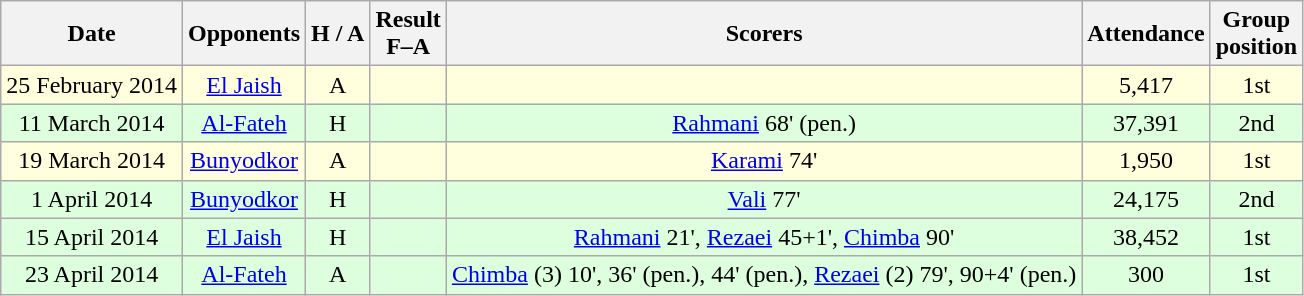<table class="wikitable" style="text-align:center">
<tr>
<th>Date</th>
<th>Opponents</th>
<th>H / A</th>
<th>Result<br>F–A</th>
<th>Scorers</th>
<th>Attendance</th>
<th>Group<br>position</th>
</tr>
<tr bgcolor="#ffffdd">
<td>25 February 2014</td>
<td><a href='#'>El Jaish</a></td>
<td>A</td>
<td></td>
<td></td>
<td>5,417</td>
<td>1st</td>
</tr>
<tr bgcolor="#ddffdd">
<td>11 March 2014</td>
<td><a href='#'>Al-Fateh</a></td>
<td>H</td>
<td></td>
<td><a href='#'>Rahmani</a> 68' (pen.)</td>
<td>37,391</td>
<td>2nd</td>
</tr>
<tr bgcolor="#ffffdd">
<td>19 March 2014</td>
<td><a href='#'>Bunyodkor</a></td>
<td>A</td>
<td></td>
<td><a href='#'>Karami</a> 74'</td>
<td>1,950</td>
<td>1st</td>
</tr>
<tr bgcolor="#ddffdd">
<td>1 April 2014</td>
<td><a href='#'>Bunyodkor</a></td>
<td>H</td>
<td></td>
<td><a href='#'>Vali</a> 77'</td>
<td>24,175</td>
<td>2nd</td>
</tr>
<tr bgcolor="#ddffdd">
<td>15 April 2014</td>
<td><a href='#'>El Jaish</a></td>
<td>H</td>
<td></td>
<td><a href='#'>Rahmani</a> 21', <a href='#'>Rezaei</a> 45+1', <a href='#'>Chimba</a> 90'</td>
<td>38,452</td>
<td>1st</td>
</tr>
<tr bgcolor="#ddffdd">
<td>23 April 2014</td>
<td><a href='#'>Al-Fateh</a></td>
<td>A</td>
<td></td>
<td><a href='#'>Chimba</a> (3) 10', 36' (pen.), 44' (pen.), <a href='#'>Rezaei</a> (2) 79', 90+4' (pen.)</td>
<td>300</td>
<td>1st</td>
</tr>
</table>
